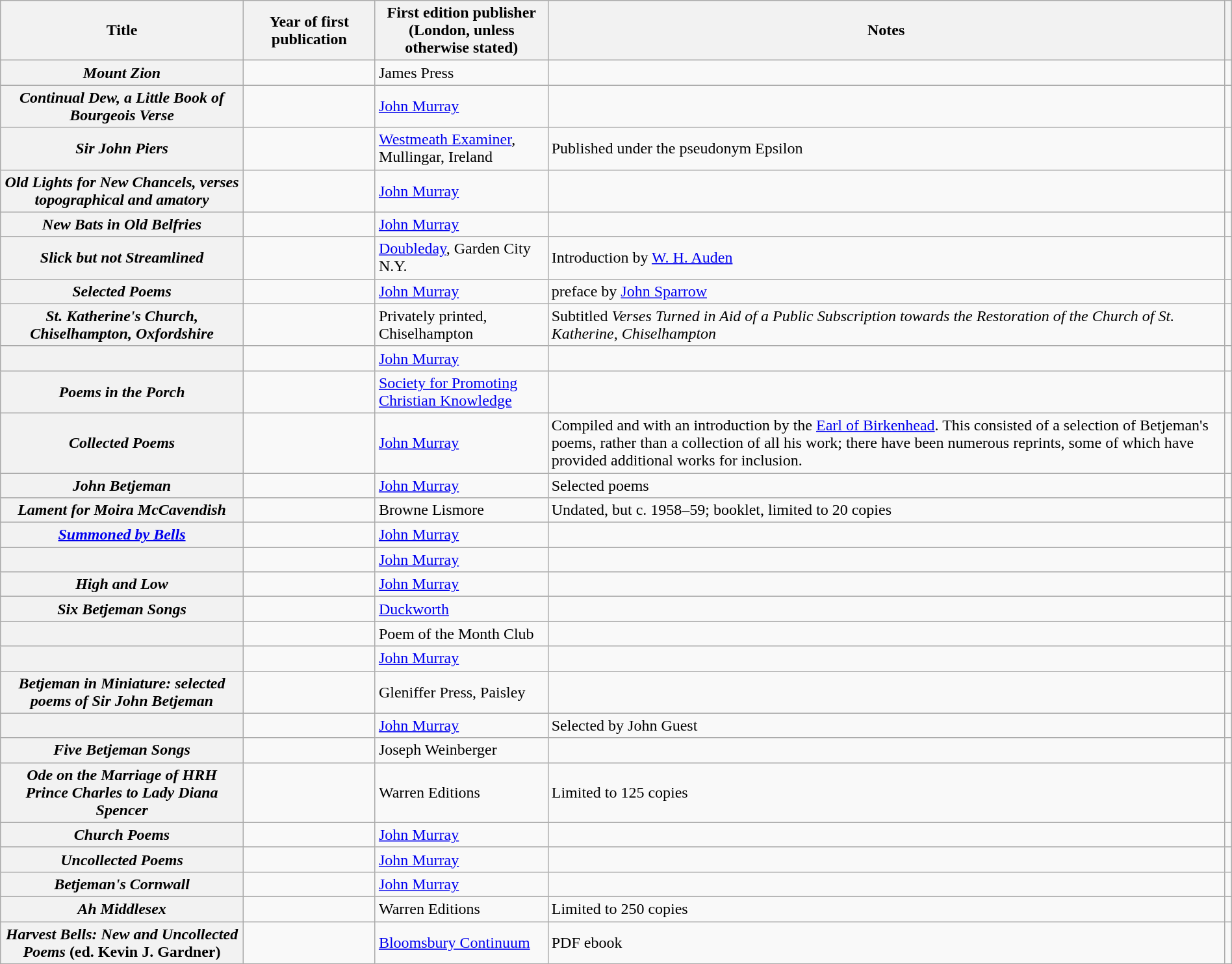<table class="wikitable plainrowheaders sortable" style="margin-right: 0;">
<tr>
<th scope="col">Title</th>
<th scope="col"  style="width: 8em;">Year of first publication</th>
<th scope="col">First edition publisher<br>(London, unless otherwise stated)</th>
<th scope="col" class="unsortable">Notes</th>
<th scope="col" class="unsortable"></th>
</tr>
<tr>
<th scope="row"><em>Mount Zion</em></th>
<td></td>
<td>James Press</td>
<td></td>
<td style="text-align: center;"></td>
</tr>
<tr>
<th scope="row"><em>Continual Dew, a Little Book of Bourgeois Verse</em></th>
<td></td>
<td><a href='#'>John Murray</a></td>
<td></td>
<td style="text-align: center;"></td>
</tr>
<tr>
<th scope="row"><em>Sir John Piers</em></th>
<td></td>
<td><a href='#'>Westmeath Examiner</a>, Mullingar, Ireland</td>
<td>Published under the pseudonym Epsilon</td>
<td style="text-align: center;"></td>
</tr>
<tr>
<th scope="row"><em>Old Lights for New Chancels, verses topographical and amatory</em></th>
<td></td>
<td><a href='#'>John Murray</a></td>
<td></td>
<td style="text-align: center;"></td>
</tr>
<tr>
<th scope="row"><em>New Bats in Old Belfries</em></th>
<td></td>
<td><a href='#'>John Murray</a></td>
<td></td>
<td style="text-align: center;"></td>
</tr>
<tr>
<th scope="row"><em>Slick but not Streamlined</em></th>
<td></td>
<td><a href='#'>Doubleday</a>, Garden City N.Y.</td>
<td>Introduction by <a href='#'>W. H. Auden</a></td>
<td style="text-align: center;"></td>
</tr>
<tr>
<th scope="row"><em>Selected Poems</em></th>
<td></td>
<td><a href='#'>John Murray</a></td>
<td>preface by <a href='#'>John Sparrow</a></td>
<td style="text-align: center;"></td>
</tr>
<tr>
<th scope="row"><em>St. Katherine's Church, Chiselhampton, Oxfordshire</em></th>
<td></td>
<td>Privately printed, Chiselhampton</td>
<td>Subtitled <em>Verses Turned in Aid of a Public Subscription towards the Restoration of the Church of St. Katherine, Chiselhampton</em></td>
<td style="text-align: center;"></td>
</tr>
<tr>
<th scope="row"></th>
<td></td>
<td><a href='#'>John Murray</a></td>
<td></td>
<td style="text-align: center;"></td>
</tr>
<tr>
<th scope="row"><em>Poems in the Porch</em></th>
<td></td>
<td><a href='#'>Society for Promoting Christian Knowledge</a></td>
<td></td>
<td style="text-align: center;"></td>
</tr>
<tr>
<th scope="row"><em>Collected Poems</em></th>
<td></td>
<td><a href='#'>John Murray</a></td>
<td>Compiled and with an introduction by the <a href='#'>Earl of Birkenhead</a>. This consisted of a selection of Betjeman's poems, rather than a collection of all his work; there have been numerous reprints, some of which have provided additional works for inclusion.</td>
<td style="text-align: center;"></td>
</tr>
<tr>
<th scope="row"><em>John Betjeman</em></th>
<td></td>
<td><a href='#'>John Murray</a></td>
<td>Selected poems</td>
<td style="text-align: center;"></td>
</tr>
<tr>
<th scope="row"><em>Lament for Moira McCavendish</em></th>
<td></td>
<td>Browne Lismore</td>
<td>Undated, but c. 1958–59; booklet, limited to 20 copies</td>
<td style="text-align: center;"></td>
</tr>
<tr>
<th scope="row"><em><a href='#'>Summoned by Bells</a></em></th>
<td></td>
<td><a href='#'>John Murray</a></td>
<td></td>
<td style="text-align: center;"></td>
</tr>
<tr>
<th scope="row"></th>
<td></td>
<td><a href='#'>John Murray</a></td>
<td></td>
<td style="text-align: center;"></td>
</tr>
<tr>
<th scope="row"><em>High and Low</em></th>
<td></td>
<td><a href='#'>John Murray</a></td>
<td></td>
<td style="text-align: center;"></td>
</tr>
<tr>
<th scope="row"><em>Six Betjeman Songs</em></th>
<td></td>
<td><a href='#'>Duckworth</a></td>
<td></td>
<td style="text-align: center;"></td>
</tr>
<tr>
<th scope="row"></th>
<td></td>
<td>Poem of the Month Club</td>
<td></td>
<td style="text-align: center;"></td>
</tr>
<tr>
<th scope="row"></th>
<td></td>
<td><a href='#'>John Murray</a></td>
<td></td>
<td style="text-align: center;"></td>
</tr>
<tr>
<th scope="row"><em>Betjeman in Miniature: selected poems of Sir John Betjeman</em></th>
<td></td>
<td>Gleniffer Press, Paisley</td>
<td></td>
<td style="text-align: center;"></td>
</tr>
<tr>
<th scope="row"></th>
<td></td>
<td><a href='#'>John Murray</a></td>
<td>Selected by John Guest</td>
<td style="text-align: center;"></td>
</tr>
<tr>
<th scope="row"><em>Five Betjeman Songs</em></th>
<td></td>
<td>Joseph Weinberger</td>
<td></td>
<td style="text-align: center;"></td>
</tr>
<tr>
<th scope="row"><em>Ode on the Marriage of HRH Prince Charles to Lady Diana Spencer</em></th>
<td></td>
<td>Warren Editions</td>
<td>Limited to 125 copies</td>
<td style="text-align: center;"></td>
</tr>
<tr>
<th scope="row"><em>Church Poems</em></th>
<td></td>
<td><a href='#'>John Murray</a></td>
<td></td>
<td style="text-align: center;"></td>
</tr>
<tr>
<th scope="row"><em>Uncollected Poems</em></th>
<td></td>
<td><a href='#'>John Murray</a></td>
<td></td>
<td style="text-align: center;"></td>
</tr>
<tr>
<th scope="row"><em>Betjeman's Cornwall</em></th>
<td></td>
<td><a href='#'>John Murray</a></td>
<td></td>
<td style="text-align: center;"></td>
</tr>
<tr>
<th scope="row"><em>Ah Middlesex</em></th>
<td></td>
<td>Warren Editions</td>
<td>Limited to 250 copies</td>
<td style="text-align: center;"></td>
</tr>
<tr>
<th scope="row"><em>Harvest Bells: New and Uncollected Poems</em> (ed. Kevin J. Gardner)</th>
<td></td>
<td><a href='#'>Bloomsbury Continuum</a></td>
<td>PDF ebook</td>
<td style="text-align: center;"></td>
</tr>
</table>
